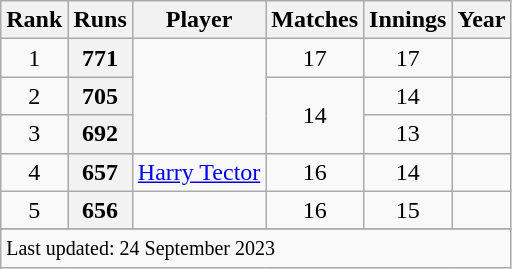<table class="wikitable plainrowheaders sortable">
<tr>
<th scope=col>Rank</th>
<th scope=col>Runs</th>
<th scope=col>Player</th>
<th scope=col>Matches</th>
<th scope=col>Innings</th>
<th scope=col>Year</th>
</tr>
<tr>
<td align=center>1</td>
<th scope=row style="text-align:center;">771</th>
<td rowspan=3></td>
<td align=center>17</td>
<td align=center>17</td>
<td></td>
</tr>
<tr>
<td align=center>2</td>
<th scope=row style=text-align:center;>705</th>
<td align=center rowspan=2>14</td>
<td align=center>14</td>
<td></td>
</tr>
<tr>
<td align=center>3</td>
<th scope=row style=text-align:center;>692</th>
<td align=center>13</td>
<td></td>
</tr>
<tr>
<td align=center>4</td>
<th scope=row style=text-align:center;>657</th>
<td><a href='#'>Harry Tector</a></td>
<td align=center>16</td>
<td align=center>14</td>
<td></td>
</tr>
<tr>
<td align=center>5</td>
<th scope=row style=text-align:center;>656</th>
<td></td>
<td align=center>16</td>
<td align=center>15</td>
<td></td>
</tr>
<tr>
</tr>
<tr class=sortbottom>
<td colspan=6><small>Last updated: 24 September 2023</small></td>
</tr>
</table>
